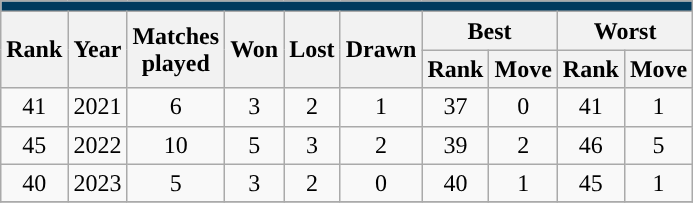<table class="wikitable sortable" style="text-align:center;">
<tr>
<th colspan=12 style="background: #013A5E; color: #FFFFFF;"><a href='#'></a></th>
</tr>
<tr>
<th rowspan=2 scope="col">Rank</th>
<th rowspan=2 scope="col">Year</th>
<th rowspan=2 scope="col">Matches<br>played</th>
<th rowspan=2 scope="col">Won</th>
<th rowspan=2 scope="col">Lost</th>
<th rowspan=2 scope="col">Drawn</th>
<th colspan=2 scope="colgroup">Best</th>
<th colspan=2 scope="colgroup">Worst</th>
</tr>
<tr>
<th scope="col">Rank</th>
<th scope="col">Move</th>
<th scope="col">Rank</th>
<th scope="col">Move</th>
</tr>
<tr>
<td>41</td>
<td>2021</td>
<td>6</td>
<td>3</td>
<td>2</td>
<td>1</td>
<td>37</td>
<td> 0</td>
<td>41</td>
<td> 1</td>
</tr>
<tr>
<td>45</td>
<td>2022</td>
<td>10</td>
<td>5</td>
<td>3</td>
<td>2</td>
<td>39</td>
<td> 2</td>
<td>46</td>
<td> 5</td>
</tr>
<tr>
<td>40</td>
<td>2023</td>
<td>5</td>
<td>3</td>
<td>2</td>
<td>0</td>
<td>40</td>
<td> 1</td>
<td>45</td>
<td> 1</td>
</tr>
<tr>
</tr>
</table>
